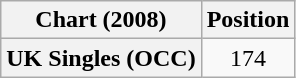<table class="wikitable plainrowheaders" style="text-align:center">
<tr>
<th scope="col">Chart (2008)</th>
<th scope="col">Position</th>
</tr>
<tr>
<th scope="row">UK Singles (OCC)</th>
<td>174</td>
</tr>
</table>
